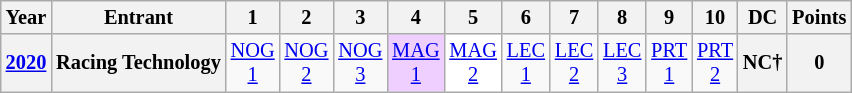<table class="wikitable" style="text-align:center; font-size:85%">
<tr>
<th>Year</th>
<th>Entrant</th>
<th>1</th>
<th>2</th>
<th>3</th>
<th>4</th>
<th>5</th>
<th>6</th>
<th>7</th>
<th>8</th>
<th>9</th>
<th>10</th>
<th>DC</th>
<th>Points</th>
</tr>
<tr>
<th><a href='#'>2020</a></th>
<th nowrap>Racing Technology</th>
<td><a href='#'>NOG<br>1</a></td>
<td><a href='#'>NOG<br>2</a></td>
<td><a href='#'>NOG<br>3</a></td>
<td style="background:#EFCFFF;"><a href='#'>MAG<br>1</a><br></td>
<td style="background:#FFFFFF;"><a href='#'>MAG<br>2</a><br></td>
<td><a href='#'>LEC<br>1</a></td>
<td><a href='#'>LEC<br>2</a></td>
<td><a href='#'>LEC<br>3</a></td>
<td><a href='#'>PRT<br>1</a></td>
<td><a href='#'>PRT<br>2</a></td>
<th>NC†</th>
<th>0</th>
</tr>
</table>
